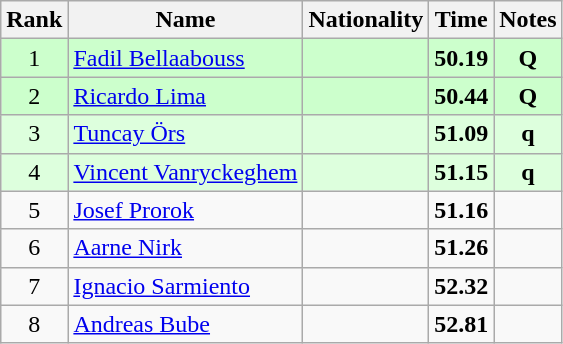<table class="wikitable sortable" style="text-align:center">
<tr>
<th>Rank</th>
<th>Name</th>
<th>Nationality</th>
<th>Time</th>
<th>Notes</th>
</tr>
<tr bgcolor=ccffcc>
<td>1</td>
<td align=left><a href='#'>Fadil Bellaabouss</a></td>
<td align=left></td>
<td><strong>50.19</strong></td>
<td><strong>Q</strong></td>
</tr>
<tr bgcolor=ccffcc>
<td>2</td>
<td align=left><a href='#'>Ricardo Lima</a></td>
<td align=left></td>
<td><strong>50.44</strong></td>
<td><strong>Q</strong></td>
</tr>
<tr bgcolor=ddffdd>
<td>3</td>
<td align=left><a href='#'>Tuncay Örs</a></td>
<td align=left></td>
<td><strong>51.09</strong></td>
<td><strong>q</strong></td>
</tr>
<tr bgcolor=ddffdd>
<td>4</td>
<td align=left><a href='#'>Vincent Vanryckeghem</a></td>
<td align=left></td>
<td><strong>51.15</strong></td>
<td><strong>q</strong></td>
</tr>
<tr>
<td>5</td>
<td align=left><a href='#'>Josef Prorok</a></td>
<td align=left></td>
<td><strong>51.16</strong></td>
<td></td>
</tr>
<tr>
<td>6</td>
<td align=left><a href='#'>Aarne Nirk</a></td>
<td align=left></td>
<td><strong>51.26</strong></td>
<td></td>
</tr>
<tr>
<td>7</td>
<td align=left><a href='#'>Ignacio Sarmiento</a></td>
<td align=left></td>
<td><strong>52.32</strong></td>
<td></td>
</tr>
<tr>
<td>8</td>
<td align=left><a href='#'>Andreas Bube</a></td>
<td align=left></td>
<td><strong>52.81</strong></td>
<td></td>
</tr>
</table>
